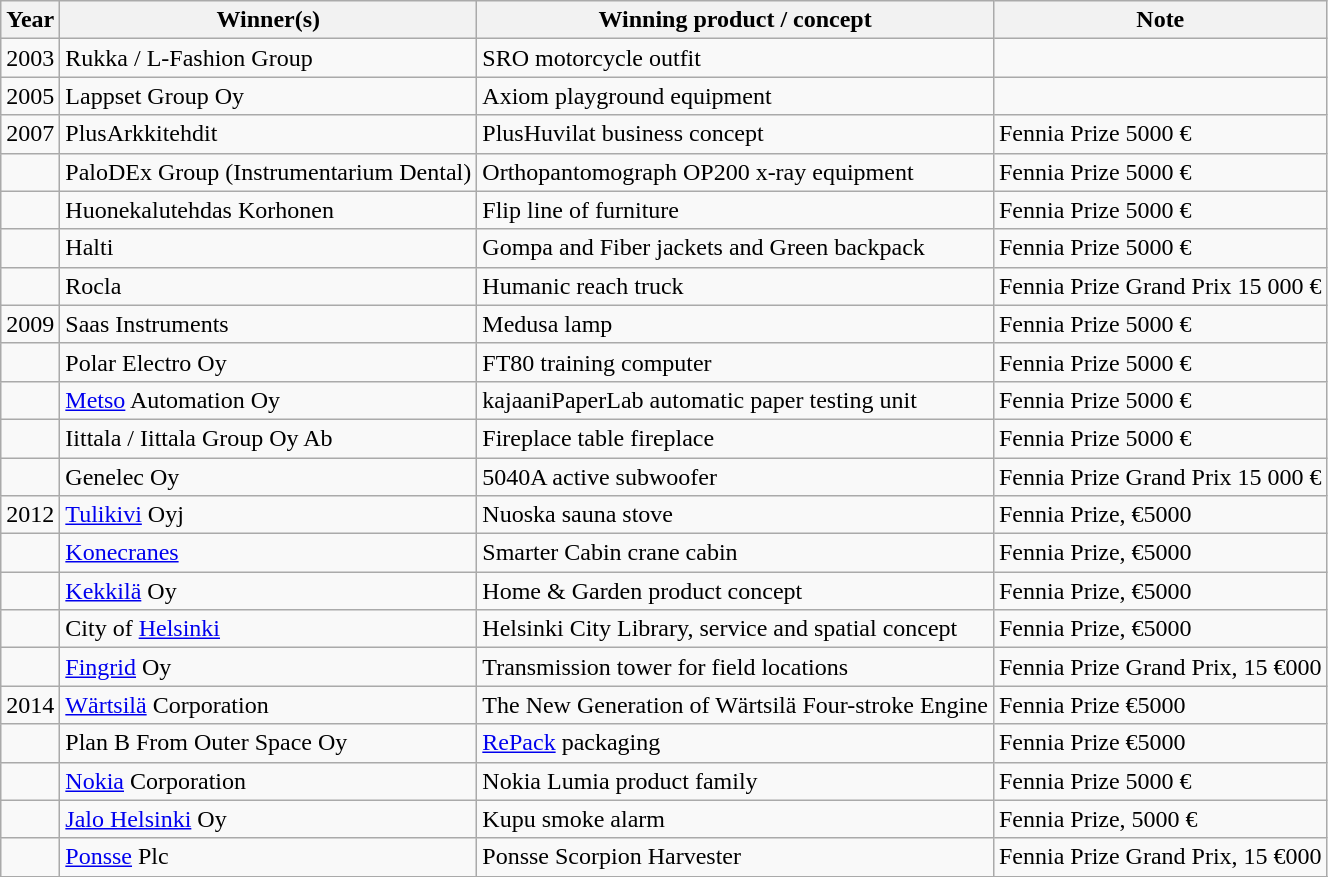<table class="wikitable">
<tr>
<th>Year</th>
<th>Winner(s)</th>
<th>Winning product / concept</th>
<th>Note</th>
</tr>
<tr>
<td>2003</td>
<td>Rukka / L-Fashion Group</td>
<td>SRO motorcycle outfit</td>
<td></td>
</tr>
<tr>
<td>2005</td>
<td>Lappset Group Oy</td>
<td>Axiom playground equipment</td>
<td></td>
</tr>
<tr>
<td>2007</td>
<td>PlusArkkitehdit</td>
<td>PlusHuvilat business concept</td>
<td>Fennia Prize 5000 €</td>
</tr>
<tr>
<td></td>
<td>PaloDEx Group (Instrumentarium Dental)</td>
<td>Orthopantomograph OP200 x-ray equipment</td>
<td>Fennia Prize 5000 €</td>
</tr>
<tr>
<td></td>
<td>Huonekalutehdas Korhonen</td>
<td>Flip line of furniture</td>
<td>Fennia Prize 5000 €</td>
</tr>
<tr>
<td></td>
<td>Halti</td>
<td>Gompa and Fiber jackets and Green backpack</td>
<td>Fennia Prize 5000 €</td>
</tr>
<tr>
<td></td>
<td>Rocla</td>
<td>Humanic reach truck</td>
<td>Fennia Prize Grand Prix 15 000 €</td>
</tr>
<tr>
<td>2009</td>
<td>Saas Instruments</td>
<td>Medusa lamp</td>
<td>Fennia Prize 5000 €</td>
</tr>
<tr>
<td></td>
<td>Polar Electro Oy</td>
<td>FT80 training computer</td>
<td>Fennia Prize 5000 €</td>
</tr>
<tr>
<td></td>
<td><a href='#'>Metso</a> Automation Oy</td>
<td>kajaaniPaperLab automatic paper testing unit</td>
<td>Fennia Prize 5000 €</td>
</tr>
<tr>
<td></td>
<td>Iittala / Iittala Group Oy Ab</td>
<td>Fireplace table fireplace</td>
<td>Fennia Prize 5000 €</td>
</tr>
<tr>
<td></td>
<td>Genelec Oy</td>
<td>5040A active subwoofer</td>
<td>Fennia Prize Grand Prix 15 000 €</td>
</tr>
<tr>
<td>2012</td>
<td><a href='#'>Tulikivi</a> Oyj</td>
<td>Nuoska sauna stove</td>
<td>Fennia Prize, €5000</td>
</tr>
<tr>
<td></td>
<td><a href='#'>Konecranes</a></td>
<td>Smarter Cabin crane cabin</td>
<td>Fennia Prize, €5000</td>
</tr>
<tr>
<td></td>
<td><a href='#'>Kekkilä</a> Oy</td>
<td>Home & Garden product concept</td>
<td>Fennia Prize, €5000</td>
</tr>
<tr>
<td></td>
<td>City of <a href='#'>Helsinki</a></td>
<td>Helsinki City Library, service and spatial concept</td>
<td>Fennia Prize, €5000</td>
</tr>
<tr>
<td></td>
<td><a href='#'>Fingrid</a> Oy</td>
<td>Transmission tower for field locations</td>
<td>Fennia Prize Grand Prix, 15 €000</td>
</tr>
<tr>
<td>2014</td>
<td><a href='#'>Wärtsilä</a> Corporation</td>
<td>The New Generation of Wärtsilä Four-stroke Engine</td>
<td>Fennia Prize €5000</td>
</tr>
<tr>
<td></td>
<td>Plan B From Outer Space Oy</td>
<td><a href='#'>RePack</a> packaging</td>
<td>Fennia Prize €5000</td>
</tr>
<tr>
<td></td>
<td><a href='#'>Nokia</a> Corporation</td>
<td>Nokia Lumia product family</td>
<td>Fennia Prize 5000 €</td>
</tr>
<tr>
<td></td>
<td><a href='#'>Jalo Helsinki</a> Oy</td>
<td>Kupu smoke alarm</td>
<td>Fennia Prize, 5000 €</td>
</tr>
<tr>
<td></td>
<td><a href='#'>Ponsse</a> Plc</td>
<td>Ponsse Scorpion Harvester</td>
<td>Fennia Prize Grand Prix, 15 €000</td>
</tr>
<tr>
</tr>
</table>
